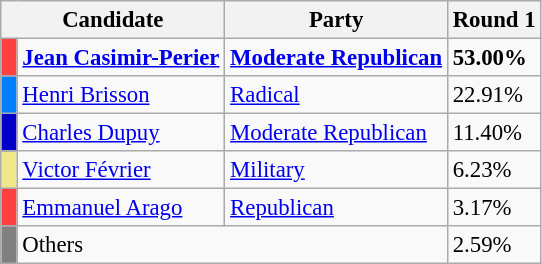<table class="wikitable" style="font-size: 95%">
<tr>
<th colspan=2>Candidate</th>
<th>Party</th>
<th>Round 1</th>
</tr>
<tr>
<td bgcolor="#FF4040"> </td>
<td><strong><a href='#'>Jean Casimir-Perier</a></strong></td>
<td><a href='#'><strong>Moderate Republican</strong></a></td>
<td><strong>53.00%</strong></td>
</tr>
<tr>
<td bgcolor="#0080FF"> </td>
<td><a href='#'>Henri Brisson</a></td>
<td><a href='#'>Radical</a></td>
<td>22.91%</td>
</tr>
<tr>
<td bgcolor="#0000C8"> </td>
<td><a href='#'>Charles Dupuy</a></td>
<td><a href='#'>Moderate Republican</a></td>
<td>11.40%</td>
</tr>
<tr>
<td bgcolor="khaki"> </td>
<td><a href='#'>Victor Février</a></td>
<td><a href='#'>Military</a></td>
<td>6.23%</td>
</tr>
<tr>
<td bgcolor="#FF4040"> </td>
<td><a href='#'>Emmanuel Arago</a></td>
<td><a href='#'>Republican</a></td>
<td>3.17%</td>
</tr>
<tr>
<td bgcolor="gray"> </td>
<td colspan="2">Others</td>
<td>2.59%</td>
</tr>
</table>
